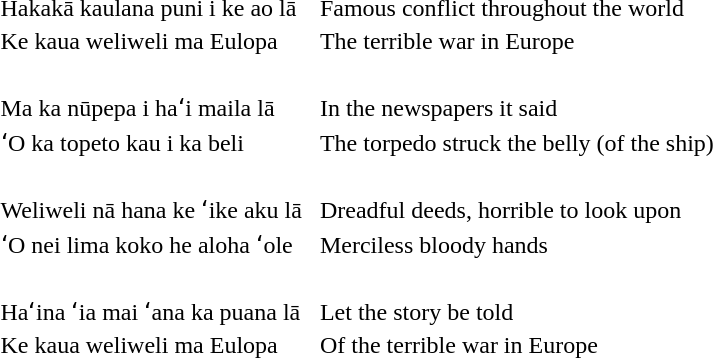<table>
<tr>
<td>Hakakā kaulana puni i ke ao lā</td>
<td rowspan=99> </td>
<td>Famous conflict throughout the world</td>
</tr>
<tr>
<td>Ke kaua weliweli ma Eulopa</td>
<td>The terrible war in Europe</td>
</tr>
<tr>
<td> </td>
<td> </td>
</tr>
<tr>
<td>Ma ka nūpepa i haʻi maila lā</td>
<td>In the newspapers it said</td>
</tr>
<tr>
<td>ʻO ka topeto kau i ka beli</td>
<td>The torpedo struck the belly (of the ship)</td>
</tr>
<tr>
<td> </td>
<td> </td>
</tr>
<tr>
<td>Weliweli nā hana ke ʻike aku lā</td>
<td>Dreadful deeds, horrible to look upon</td>
</tr>
<tr>
<td>ʻO nei lima koko he aloha ʻole</td>
<td>Merciless bloody hands</td>
</tr>
<tr>
<td> </td>
<td> </td>
</tr>
<tr>
<td>Haʻina ʻia mai ʻana ka puana lā</td>
<td>Let the story be told</td>
</tr>
<tr>
<td>Ke kaua weliweli ma Eulopa</td>
<td>Of the terrible war in Europe</td>
</tr>
</table>
